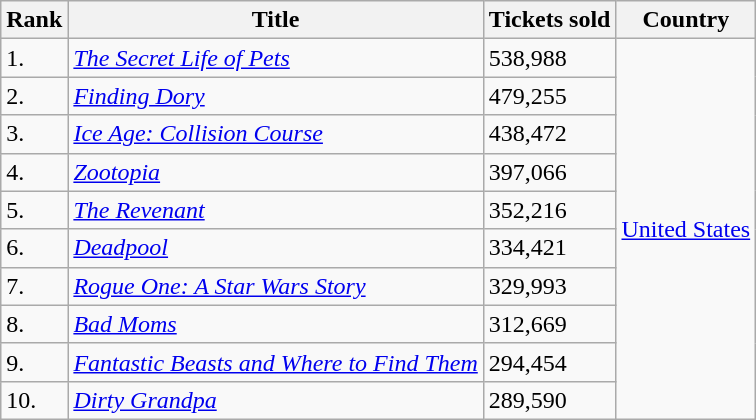<table class="wikitable sortable">
<tr>
<th>Rank</th>
<th>Title</th>
<th>Tickets sold</th>
<th>Country</th>
</tr>
<tr>
<td>1.</td>
<td><em><a href='#'>The Secret Life of Pets</a></em></td>
<td>538,988</td>
<td rowspan="10"><a href='#'>United States</a></td>
</tr>
<tr>
<td>2.</td>
<td><em><a href='#'>Finding Dory</a></em></td>
<td>479,255</td>
</tr>
<tr>
<td>3.</td>
<td><em><a href='#'>Ice Age: Collision Course</a></em></td>
<td>438,472</td>
</tr>
<tr>
<td>4.</td>
<td><em><a href='#'>Zootopia</a></em></td>
<td>397,066</td>
</tr>
<tr>
<td>5.</td>
<td><em><a href='#'>The Revenant</a></em></td>
<td>352,216</td>
</tr>
<tr>
<td>6.</td>
<td><em><a href='#'>Deadpool</a></em></td>
<td>334,421</td>
</tr>
<tr>
<td>7.</td>
<td><em><a href='#'>Rogue One: A Star Wars Story</a></em></td>
<td>329,993</td>
</tr>
<tr>
<td>8.</td>
<td><em><a href='#'>Bad Moms</a></em></td>
<td>312,669</td>
</tr>
<tr>
<td>9.</td>
<td><em><a href='#'>Fantastic Beasts and Where to Find Them</a></em></td>
<td>294,454</td>
</tr>
<tr>
<td>10.</td>
<td><em><a href='#'>Dirty Grandpa</a></em></td>
<td>289,590</td>
</tr>
</table>
